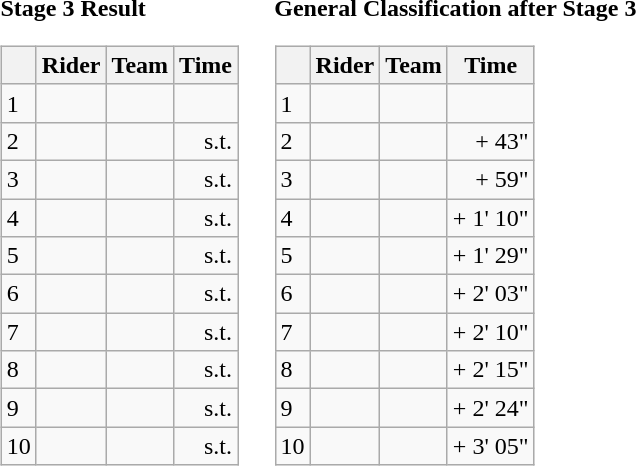<table>
<tr>
<td><strong>Stage 3 Result</strong><br><table class="wikitable">
<tr>
<th></th>
<th>Rider</th>
<th>Team</th>
<th>Time</th>
</tr>
<tr>
<td>1</td>
<td></td>
<td></td>
<td align="right"></td>
</tr>
<tr>
<td>2</td>
<td></td>
<td></td>
<td align="right">s.t.</td>
</tr>
<tr>
<td>3</td>
<td></td>
<td></td>
<td align="right">s.t.</td>
</tr>
<tr>
<td>4</td>
<td></td>
<td></td>
<td align="right">s.t.</td>
</tr>
<tr>
<td>5</td>
<td></td>
<td></td>
<td align="right">s.t.</td>
</tr>
<tr>
<td>6</td>
<td></td>
<td></td>
<td align="right">s.t.</td>
</tr>
<tr>
<td>7</td>
<td></td>
<td></td>
<td align="right">s.t.</td>
</tr>
<tr>
<td>8</td>
<td></td>
<td></td>
<td align="right">s.t.</td>
</tr>
<tr>
<td>9</td>
<td></td>
<td></td>
<td align="right">s.t.</td>
</tr>
<tr>
<td>10</td>
<td></td>
<td></td>
<td align="right">s.t.</td>
</tr>
</table>
</td>
<td></td>
<td><strong>General Classification after Stage 3</strong><br><table class="wikitable">
<tr>
<th></th>
<th>Rider</th>
<th>Team</th>
<th>Time</th>
</tr>
<tr>
<td>1</td>
<td>   </td>
<td></td>
<td align="right"></td>
</tr>
<tr>
<td>2</td>
<td></td>
<td></td>
<td align="right">+ 43"</td>
</tr>
<tr>
<td>3</td>
<td></td>
<td></td>
<td align="right">+ 59"</td>
</tr>
<tr>
<td>4</td>
<td></td>
<td></td>
<td align="right">+ 1' 10"</td>
</tr>
<tr>
<td>5</td>
<td> </td>
<td></td>
<td align="right">+ 1' 29"</td>
</tr>
<tr>
<td>6</td>
<td></td>
<td></td>
<td align="right">+ 2' 03"</td>
</tr>
<tr>
<td>7</td>
<td></td>
<td></td>
<td align="right">+ 2' 10"</td>
</tr>
<tr>
<td>8</td>
<td></td>
<td></td>
<td align="right">+ 2' 15"</td>
</tr>
<tr>
<td>9</td>
<td></td>
<td></td>
<td align="right">+ 2' 24"</td>
</tr>
<tr>
<td>10</td>
<td></td>
<td></td>
<td align="right">+ 3' 05"</td>
</tr>
</table>
</td>
</tr>
</table>
